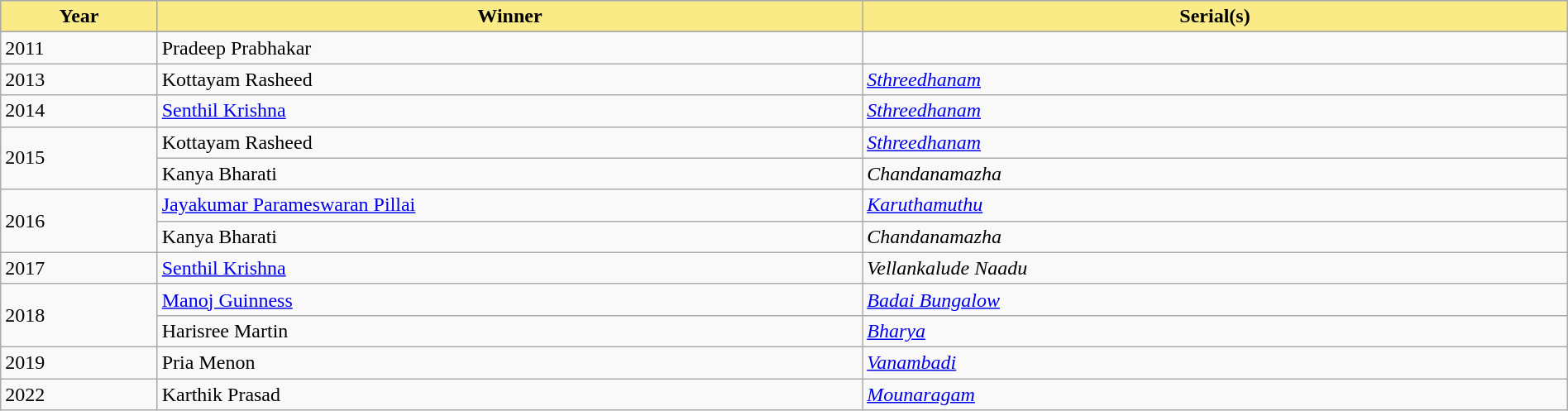<table class="wikitable" style="width:100%">
<tr bgcolor="#bebebe">
<th width="10%" style="background:#FAEB86">Year</th>
<th width="45%" style="background:#FAEB86">Winner</th>
<th width="45%" style="background:#FAEB86">Serial(s)</th>
</tr>
<tr>
</tr>
<tr>
<td>2011</td>
<td>Pradeep Prabhakar</td>
<td></td>
</tr>
<tr>
<td>2013</td>
<td>Kottayam Rasheed</td>
<td><em><a href='#'>Sthreedhanam</a></em></td>
</tr>
<tr>
<td>2014</td>
<td><a href='#'>Senthil Krishna</a></td>
<td><em><a href='#'>Sthreedhanam</a> </em></td>
</tr>
<tr>
<td rowspan="2">2015</td>
<td>Kottayam Rasheed</td>
<td><em><a href='#'>Sthreedhanam</a></em></td>
</tr>
<tr>
<td>Kanya Bharati</td>
<td><em>Chandanamazha</em></td>
</tr>
<tr>
<td rowspan="2">2016</td>
<td><a href='#'>Jayakumar Parameswaran Pillai</a></td>
<td><em><a href='#'>Karuthamuthu</a></em></td>
</tr>
<tr>
<td>Kanya Bharati</td>
<td><em>Chandanamazha</em></td>
</tr>
<tr>
<td>2017</td>
<td><a href='#'>Senthil Krishna</a></td>
<td><em>Vellankalude Naadu</em></td>
</tr>
<tr>
<td rowspan="2">2018</td>
<td><a href='#'>Manoj Guinness</a></td>
<td><em><a href='#'>Badai Bungalow</a></em></td>
</tr>
<tr>
<td>Harisree Martin</td>
<td><em><a href='#'>Bharya</a></em></td>
</tr>
<tr>
<td>2019</td>
<td>Pria Menon</td>
<td><em><a href='#'>Vanambadi</a></em></td>
</tr>
<tr>
<td>2022</td>
<td>Karthik Prasad</td>
<td><em><a href='#'>Mounaragam</a></em></td>
</tr>
</table>
